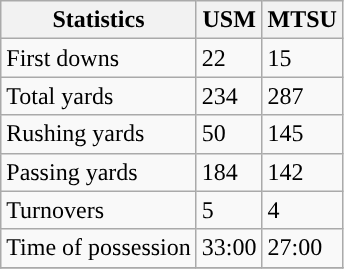<table class="wikitable">
<tr>
<th>Statistics</th>
<th>USM</th>
<th>MTSU</th>
</tr>
<tr>
<td>First downs</td>
<td>22</td>
<td>15</td>
</tr>
<tr>
<td>Total yards</td>
<td>234</td>
<td>287</td>
</tr>
<tr>
<td>Rushing yards</td>
<td>50</td>
<td>145</td>
</tr>
<tr>
<td>Passing yards</td>
<td>184</td>
<td>142</td>
</tr>
<tr>
<td>Turnovers</td>
<td>5</td>
<td>4</td>
</tr>
<tr>
<td>Time of possession</td>
<td>33:00</td>
<td>27:00</td>
</tr>
<tr>
</tr>
</table>
